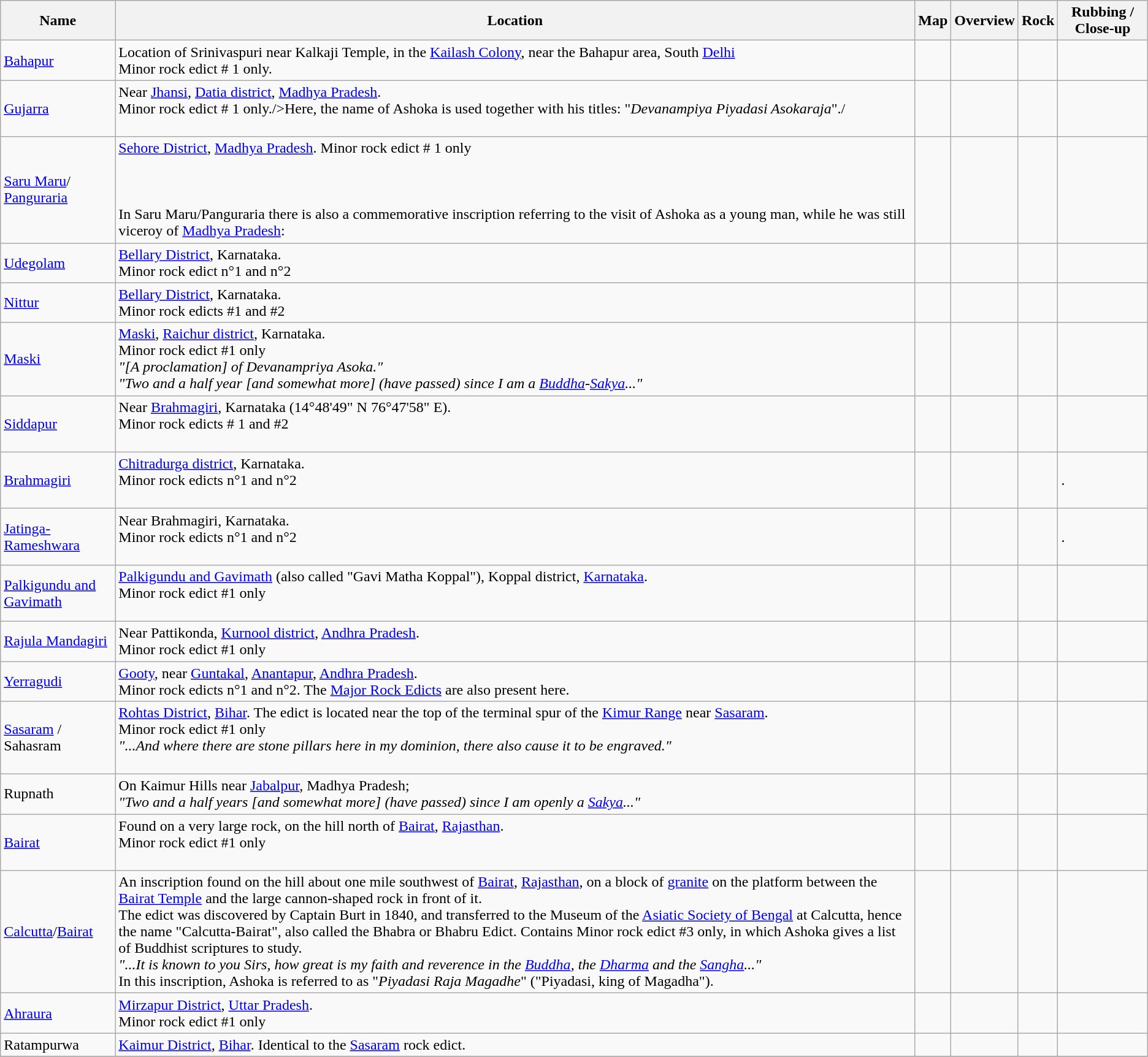<table class = "wikitable center">
<tr>
<th scope = "col" width = "10%">Name</th>
<th scope = "col">Location</th>
<th scope = "col">Map</th>
<th scope = "col">Overview</th>
<th scope = "col">Rock</th>
<th scope = "col">Rubbing / Close-up</th>
</tr>
<tr>
<td><a href='#'>Bahapur</a></td>
<td>Location of Srinivaspuri near Kalkaji Temple, in the <a href='#'>Kailash Colony</a>, near the Bahapur area, South <a href='#'>Delhi</a> <br> Minor rock edict # 1 only.<br> </td>
<td><br></td>
<td></td>
<td></td>
<td></td>
</tr>
<tr>
<td><a href='#'>Gujarra</a></td>
<td>Near <a href='#'>Jhansi</a>, <a href='#'>Datia district</a>, <a href='#'>Madhya Pradesh</a>. <br> Minor rock edict # 1 only./>Here, the name of Ashoka is used together with his titles: "<em>Devanampiya Piyadasi Asokaraja</em>"./<br><br></td>
<td><br></td>
<td></td>
<td></td>
<td></td>
</tr>
<tr>
<td><a href='#'>Saru Maru</a>/<br><a href='#'>Panguraria</a></td>
<td><a href='#'>Sehore District</a>, <a href='#'>Madhya Pradesh</a>. Minor rock edict # 1 only<br> <br><br><br>In Saru Maru/Panguraria there is also a commemorative inscription referring to the visit of Ashoka as a young man, while he was still viceroy of <a href='#'>Madhya Pradesh</a>:
</td>
<td><br></td>
<td></td>
<td></td>
<td></td>
</tr>
<tr>
<td><a href='#'>Udegolam</a></td>
<td><a href='#'>Bellary District</a>, Karnataka. <br> Minor rock edict n°1 and n°2<br></td>
<td><br></td>
<td></td>
<td> </td>
<td></td>
</tr>
<tr>
<td><a href='#'>Nittur</a></td>
<td><a href='#'>Bellary District</a>, Karnataka. <br> Minor rock edicts #1 and #2<br></td>
<td><br></td>
<td></td>
<td></td>
<td></td>
</tr>
<tr>
<td><a href='#'>Maski</a></td>
<td><a href='#'>Maski</a>, <a href='#'>Raichur district</a>, Karnataka. <br> Minor rock edict #1 only<br><em>"[A proclamation] of Devanampriya Asoka."</em><br><em>"Two and a half year [and somewhat more] (have passed) since I am a <a href='#'>Buddha</a>-<a href='#'>Sakya</a>..."</em>  <br></td>
<td><br></td>
<td></td>
<td></td>
<td></td>
</tr>
<tr>
<td><a href='#'>Siddapur</a></td>
<td>Near <a href='#'>Brahmagiri</a>, Karnataka (14°48'49" N 76°47'58" E). <br> Minor rock edicts # 1 and #2<br> <br></td>
<td><br></td>
<td></td>
<td></td>
<td></td>
</tr>
<tr>
<td><a href='#'>Brahmagiri</a></td>
<td><a href='#'>Chitradurga district</a>, Karnataka. <br> Minor rock edicts n°1 and n°2<br><br></td>
<td><br></td>
<td></td>
<td></td>
<td>.</td>
</tr>
<tr>
<td><a href='#'>Jatinga-Rameshwara</a></td>
<td>Near Brahmagiri, Karnataka. <br> Minor rock edicts n°1 and n°2<br><br></td>
<td><br></td>
<td></td>
<td></td>
<td>.</td>
</tr>
<tr>
<td><a href='#'>Palkigundu and Gavimath</a></td>
<td> <a href='#'>Palkigundu and Gavimath</a> (also called "Gavi Matha Koppal"), Koppal district, <a href='#'>Karnataka</a>. <br> Minor rock edict #1 only<br><br></td>
<td><br>
</td>
<td> </td>
<td></td>
<td></td>
</tr>
<tr>
<td><a href='#'>Rajula Mandagiri</a></td>
<td>Near Pattikonda, <a href='#'>Kurnool district</a>, <a href='#'>Andhra Pradesh</a>. <br> Minor rock edict #1 only<br></td>
<td><br></td>
<td></td>
<td></td>
<td></td>
</tr>
<tr>
<td><a href='#'>Yerragudi</a></td>
<td><a href='#'>Gooty</a>, near <a href='#'>Guntakal</a>, <a href='#'>Anantapur</a>, <a href='#'>Andhra Pradesh</a>. <br> Minor rock edicts n°1 and n°2. The <a href='#'>Major Rock Edicts</a> are also present here.<br></td>
<td><br></td>
<td></td>
<td></td>
<td></td>
</tr>
<tr>
<td><a href='#'>Sasaram</a> / Sahasram</td>
<td><a href='#'>Rohtas District</a>, <a href='#'>Bihar</a>. The edict is located near the top of the terminal spur of the <a href='#'>Kimur Range</a> near <a href='#'>Sasaram</a>.<br> Minor rock edict #1 only<br><em>"...And where there are stone pillars here in my dominion, there also cause it to be engraved."</em> <br><br></td>
<td><br></td>
<td></td>
<td></td>
<td></td>
</tr>
<tr>
<td>Rupnath</td>
<td>On Kaimur Hills near <a href='#'>Jabalpur</a>, Madhya Pradesh; <br><em>"Two and a half years [and somewhat more] (have passed) since I am openly a <a href='#'>Sakya</a>..."</em> <br></td>
<td><br></td>
<td></td>
<td></td>
<td></td>
</tr>
<tr>
<td><a href='#'>Bairat</a></td>
<td>Found on a very large rock, on the hill north of <a href='#'>Bairat</a>, <a href='#'>Rajasthan</a>. <br> Minor rock edict #1 only<br> <br></td>
<td><br></td>
<td></td>
<td></td>
<td></td>
</tr>
<tr>
<td><a href='#'>Calcutta</a>/<a href='#'>Bairat</a></td>
<td>An inscription found on the hill about one mile southwest of <a href='#'>Bairat</a>, <a href='#'>Rajasthan</a>, on a block of <a href='#'>granite</a> on the platform between the <a href='#'>Bairat Temple</a> and the large cannon-shaped rock in front of it.<br>The edict was discovered by Captain Burt in 1840, and transferred to the Museum of the <a href='#'>Asiatic Society of Bengal</a> at Calcutta, hence the name "Calcutta-Bairat", also called the Bhabra or Bhabru Edict. Contains Minor rock edict #3 only, in which Ashoka gives a list of Buddhist scriptures to study.<br><em>"...It is known to you Sirs, how great is my faith and reverence in the <a href='#'>Buddha</a>, the <a href='#'>Dharma</a> and the <a href='#'>Sangha</a>..."</em> <br>In this inscription, Ashoka is referred to as "<em>Piyadasi Raja Magadhe</em>" ("Piyadasi, king of Magadha").<br></td>
<td><br></td>
<td></td>
<td><br><small></small></td>
<td><br></td>
</tr>
<tr>
<td><a href='#'>Ahraura</a></td>
<td><a href='#'>Mirzapur District</a>, <a href='#'>Uttar Pradesh</a>. <br> Minor rock edict #1 only<br></td>
<td><br></td>
<td></td>
<td></td>
<td></td>
</tr>
<tr>
<td>Ratampurwa</td>
<td><a href='#'>Kaimur District</a>, <a href='#'>Bihar</a>. Identical to the <a href='#'>Sasaram</a> rock edict.<br></td>
<td><br></td>
<td></td>
<td></td>
<td></td>
</tr>
<tr>
</tr>
</table>
